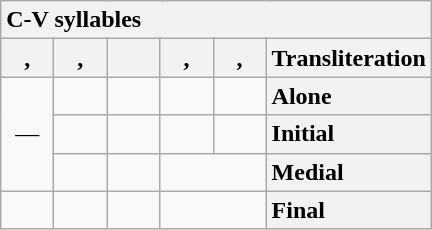<table class="wikitable" style="text-align: center; display: inline-table;">
<tr>
<th colspan="6" style="text-align: left">C-V syllables</th>
</tr>
<tr>
<th style="min-width: 1.75em">, </th>
<th style="min-width: 1.75em">, </th>
<th style="min-width: 1.75em"></th>
<th style="min-width: 1.75em">, </th>
<th style="min-width: 1.75em">, </th>
<th style="text-align: left">Transliteration</th>
</tr>
<tr>
<td rowspan="3">—</td>
<td></td>
<td></td>
<td></td>
<td></td>
<th style="text-align: left">Alone</th>
</tr>
<tr>
<td></td>
<td></td>
<td></td>
<td></td>
<th style="text-align: left">Initial</th>
</tr>
<tr>
<td></td>
<td></td>
<td colspan="2"></td>
<th style="text-align: left">Medial</th>
</tr>
<tr>
<td> </td>
<td></td>
<td></td>
<td colspan="2"></td>
<th style="text-align: left">Final</th>
</tr>
</table>
